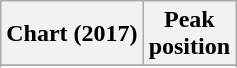<table class="wikitable sortable plainrowheaders" style="text-align:center">
<tr>
<th scope="col">Chart (2017)</th>
<th scope="col">Peak<br> position</th>
</tr>
<tr>
</tr>
<tr>
</tr>
<tr>
</tr>
</table>
